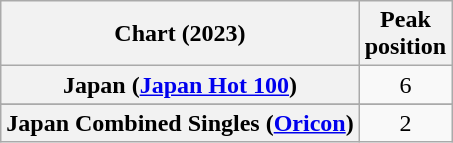<table class="wikitable sortable plainrowheaders" style="text-align:center">
<tr>
<th scope="col">Chart (2023)</th>
<th scope="col">Peak<br>position</th>
</tr>
<tr>
<th scope="row">Japan (<a href='#'>Japan Hot 100</a>)</th>
<td>6</td>
</tr>
<tr>
</tr>
<tr>
<th scope="row">Japan Combined Singles (<a href='#'>Oricon</a>)</th>
<td>2</td>
</tr>
</table>
